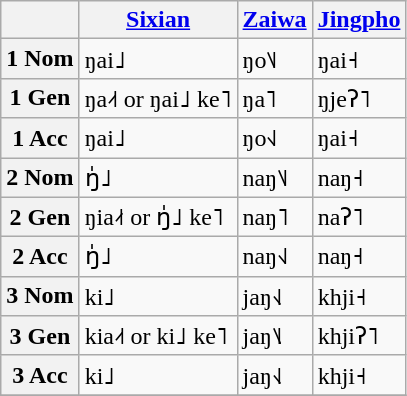<table class="wikitable">
<tr>
<th scope="col"></th>
<th scope="col"><a href='#'>Sixian</a></th>
<th scope="col"><a href='#'>Zaiwa</a></th>
<th scope="col"><a href='#'>Jingpho</a></th>
</tr>
<tr>
<th scope="row">1 Nom</th>
<td>ŋai˩</td>
<td>ŋo˥˩</td>
<td>ŋai˧</td>
</tr>
<tr>
<th scope="row">1 Gen</th>
<td>ŋa˨˦ or ŋai˩ ke˥</td>
<td>ŋa˥</td>
<td>ŋjeʔ˥</td>
</tr>
<tr>
<th scope="row">1 Acc</th>
<td>ŋai˩</td>
<td>ŋo˧˩</td>
<td>ŋai˧</td>
</tr>
<tr>
<th scope="row">2 Nom</th>
<td>ŋ̍˩</td>
<td>naŋ˥˩</td>
<td>naŋ˧</td>
</tr>
<tr>
<th scope="row">2 Gen</th>
<td>ŋia˨˦ or ŋ̍˩ ke˥</td>
<td>naŋ˥</td>
<td>naʔ˥</td>
</tr>
<tr>
<th scope="row">2 Acc</th>
<td>ŋ̍˩</td>
<td>naŋ˧˩</td>
<td>naŋ˧</td>
</tr>
<tr>
<th scope="row">3 Nom</th>
<td>ki˩</td>
<td>jaŋ˧˩</td>
<td>khji˧</td>
</tr>
<tr>
<th scope="row">3 Gen</th>
<td>kia˨˦ or ki˩ ke˥</td>
<td>jaŋ˥˩</td>
<td>khjiʔ˥</td>
</tr>
<tr>
<th scope="row">3 Acc</th>
<td>ki˩</td>
<td>jaŋ˧˩</td>
<td>khji˧</td>
</tr>
<tr>
</tr>
</table>
